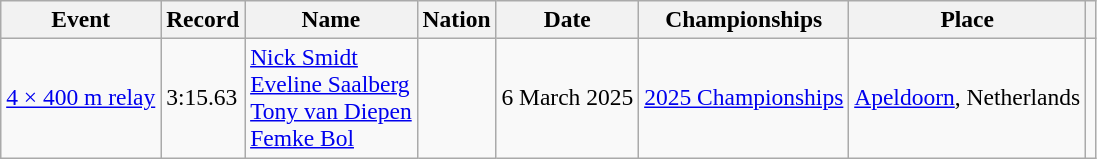<table class="wikitable" style="font-size:98%">
<tr>
<th>Event</th>
<th>Record</th>
<th>Name</th>
<th>Nation</th>
<th>Date</th>
<th>Championships</th>
<th>Place</th>
<th></th>
</tr>
<tr>
<td><a href='#'>4 × 400 m relay</a></td>
<td>3:15.63</td>
<td><a href='#'>Nick Smidt</a><br><a href='#'>Eveline Saalberg</a><br><a href='#'>Tony van Diepen</a><br><a href='#'>Femke Bol</a></td>
<td></td>
<td>6 March 2025</td>
<td><a href='#'>2025 Championships</a></td>
<td><a href='#'>Apeldoorn</a>, Netherlands</td>
<td></td>
</tr>
</table>
